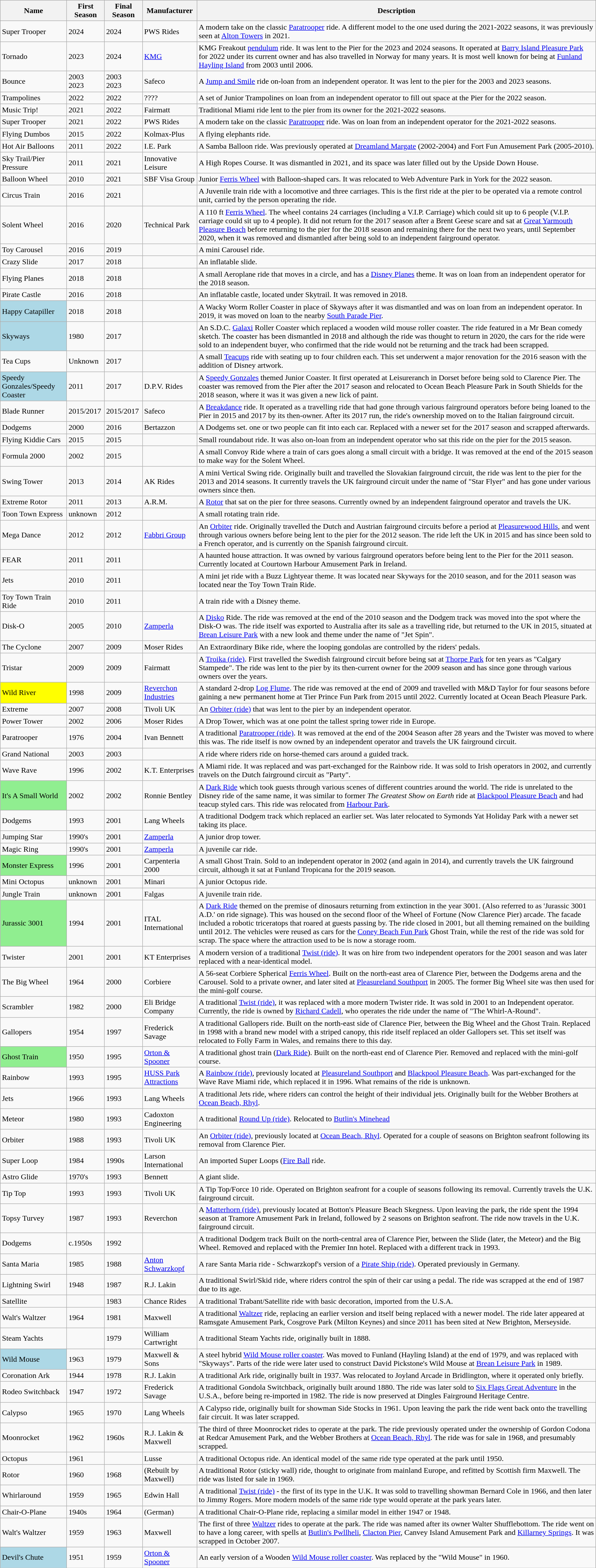<table class="wikitable">
<tr>
<th>Name</th>
<th>First Season</th>
<th>Final Season</th>
<th>Manufacturer</th>
<th>Description</th>
</tr>
<tr>
<td>Super Trooper</td>
<td>2024</td>
<td>2024</td>
<td>PWS Rides</td>
<td>A modern take on the classic <a href='#'>Paratrooper</a> ride. A different model to the one used during the 2021-2022 seasons, it was previously seen at <a href='#'>Alton Towers</a> in 2021.</td>
</tr>
<tr>
<td>Tornado</td>
<td>2023</td>
<td>2024</td>
<td><a href='#'>KMG</a></td>
<td>KMG Freakout <a href='#'>pendulum</a> ride. It was lent to the Pier for the 2023 and 2024 seasons. It operated at <a href='#'>Barry Island Pleasure Park</a> for 2022 under its current owner and has also travelled in Norway for many years. It is most well known for being at <a href='#'>Funland Hayling Island</a> from 2003 until 2006.</td>
</tr>
<tr>
<td>Bounce</td>
<td>2003<br>2023</td>
<td>2003<br>2023</td>
<td>Safeco</td>
<td>A <a href='#'>Jump and Smile</a> ride on-loan from an independent operator. It was lent to the pier for the 2003 and 2023 seasons.</td>
</tr>
<tr>
<td>Trampolines</td>
<td>2022</td>
<td>2022</td>
<td>????</td>
<td>A set of Junior Trampolines on loan from an independent operator to fill out space at the Pier for the 2022 season.</td>
</tr>
<tr>
<td>Music Trip!</td>
<td>2021</td>
<td>2022</td>
<td>Fairmatt</td>
<td>Traditional Miami ride lent to the pier from its owner for the 2021-2022 seasons.</td>
</tr>
<tr>
<td>Super Trooper</td>
<td>2021</td>
<td>2022</td>
<td>PWS Rides</td>
<td>A modern take on the classic <a href='#'>Paratrooper</a> ride. Was on loan from an independent operator for the 2021-2022 seasons.</td>
</tr>
<tr>
<td>Flying Dumbos</td>
<td>2015</td>
<td>2022</td>
<td>Kolmax-Plus</td>
<td>A flying elephants ride.</td>
</tr>
<tr>
<td>Hot Air Balloons</td>
<td>2011</td>
<td>2022</td>
<td>I.E. Park</td>
<td>A Samba Balloon ride. Was previously operated at <a href='#'>Dreamland Margate</a> (2002-2004) and Fort Fun Amusement Park (2005-2010).</td>
</tr>
<tr>
<td>Sky Trail/Pier Pressure</td>
<td>2011</td>
<td>2021</td>
<td>Innovative Leisure</td>
<td>A High Ropes Course. It was dismantled in 2021, and its space was later filled out by the Upside Down House.</td>
</tr>
<tr>
<td>Balloon Wheel</td>
<td>2010</td>
<td>2021</td>
<td>SBF Visa Group</td>
<td>Junior <a href='#'>Ferris Wheel</a> with Balloon-shaped cars. It was relocated to Web Adventure Park in York for the 2022 season.</td>
</tr>
<tr>
<td>Circus Train</td>
<td>2016</td>
<td>2021</td>
<td></td>
<td>A Juvenile train ride with a locomotive and three carriages. This is the first ride at the pier to be operated via a remote control unit, carried by the person operating the ride.</td>
</tr>
<tr>
<td>Solent Wheel</td>
<td>2016</td>
<td>2020</td>
<td>Technical Park</td>
<td>A 110 ft <a href='#'>Ferris Wheel</a>. The wheel contains 24 carriages (including a V.I.P. Carriage) which could sit up to 6 people (V.I.P. carriage could sit up to 4 people). It did not return for the 2017 season after a Brent Geese scare and sat at <a href='#'>Great Yarmouth Pleasure Beach</a> before returning to the pier for the 2018 season and remaining there for the next two years, until September 2020, when it was removed and dismantled after being sold to an independent fairground operator.</td>
</tr>
<tr>
<td>Toy Carousel</td>
<td>2016</td>
<td>2019</td>
<td></td>
<td>A mini Carousel ride.</td>
</tr>
<tr>
<td>Crazy Slide</td>
<td>2017</td>
<td>2018</td>
<td></td>
<td>An inflatable slide.</td>
</tr>
<tr>
<td>Flying Planes</td>
<td>2018</td>
<td>2018</td>
<td></td>
<td>A small Aeroplane ride that moves in a circle, and has a <a href='#'>Disney Planes</a> theme. It was on loan from an independent operator for the 2018 season.</td>
</tr>
<tr>
<td>Pirate Castle</td>
<td>2016</td>
<td>2018</td>
<td></td>
<td>An inflatable castle, located under Skytrail. It was removed in 2018.</td>
</tr>
<tr>
<td style="background:lightblue;">Happy Catapiller</td>
<td>2018</td>
<td>2018</td>
<td></td>
<td>A Wacky Worm Roller Coaster in place of Skyways after it was dismantled and was on loan from an independent operator. In 2019, it was moved on loan to the nearby <a href='#'>South Parade Pier</a>.</td>
</tr>
<tr>
<td style="background:lightblue;">Skyways</td>
<td>1980</td>
<td>2017</td>
<td></td>
<td>An S.D.C. <a href='#'>Galaxi</a> Roller Coaster which replaced a wooden wild mouse roller coaster. The ride featured in a Mr Bean comedy sketch. The coaster has been dismantled in 2018 and although the ride was thought to return in 2020, the cars for the ride were sold to an independent buyer, who confirmed that the ride would not be returning and the track had been scrapped.</td>
</tr>
<tr>
<td>Tea Cups</td>
<td>Unknown</td>
<td>2017</td>
<td></td>
<td>A small <a href='#'>Teacups</a> ride with  seating up to four children each. This set underwent a major renovation for the 2016 season with the addition of Disney artwork.</td>
</tr>
<tr>
<td style="background:lightblue;">Speedy Gonzales/Speedy Coaster</td>
<td>2011</td>
<td>2017</td>
<td>D.P.V. Rides</td>
<td>A <a href='#'>Speedy Gonzales</a> themed Junior Coaster. It first operated at Leisureranch in Dorset before being sold to Clarence Pier. The coaster was removed from the Pier after the 2017 season and relocated to Ocean Beach Pleasure Park in South Shields for the 2018 season, where it was it was given a new lick of paint.</td>
</tr>
<tr>
<td>Blade Runner</td>
<td>2015/2017</td>
<td>2015/2017</td>
<td>Safeco</td>
<td>A <a href='#'>Breakdance</a> ride. It operated as a travelling ride that had gone through various fairground operators before being loaned to the Pier in 2015 and 2017 by its then-owner. After its 2017 run, the ride's ownership moved on to the Italian fairground circuit.</td>
</tr>
<tr>
<td>Dodgems</td>
<td>2000</td>
<td>2016</td>
<td>Bertazzon</td>
<td>A Dodgems set. one or two people can fit into each car. Replaced with a newer set for the 2017 season and scrapped afterwards.</td>
</tr>
<tr>
<td>Flying Kiddie Cars</td>
<td>2015</td>
<td>2015</td>
<td></td>
<td>Small roundabout ride. It was also on-loan from an independent operator who sat this ride on the pier for the 2015 season.</td>
</tr>
<tr>
<td>Formula 2000</td>
<td>2002</td>
<td>2015</td>
<td></td>
<td>A small Convoy Ride where a train of cars goes along a small circuit with a bridge. It was removed at the end of the 2015 season to make way for the Solent Wheel.</td>
</tr>
<tr>
<td>Swing Tower</td>
<td>2013</td>
<td>2014</td>
<td>AK Rides</td>
<td>A mini Vertical Swing ride. Originally built and travelled the Slovakian fairground circuit, the ride was lent to the pier for the 2013 and 2014 seasons.  It currently travels the UK fairground circuit under the name of "Star Flyer" and has gone under various owners since then.</td>
</tr>
<tr>
<td>Extreme Rotor</td>
<td>2011</td>
<td>2013</td>
<td>A.R.M.</td>
<td>A <a href='#'>Rotor</a> that sat on the pier for three seasons. Currently owned by an independent fairground operator and travels the UK.</td>
</tr>
<tr>
<td>Toon Town Express</td>
<td>unknown</td>
<td>2012</td>
<td></td>
<td>A small rotating train ride.</td>
</tr>
<tr>
<td>Mega Dance</td>
<td>2012</td>
<td>2012</td>
<td><a href='#'>Fabbri Group</a></td>
<td>An <a href='#'>Orbiter</a> ride. Originally travelled the Dutch and Austrian fairground circuits before a period at <a href='#'>Pleasurewood Hills</a>, and went through various owners before being lent to the pier for the 2012 season. The ride left the UK in 2015 and has since been sold to a French operator, and is currently on the Spanish fairground circuit.</td>
</tr>
<tr>
<td>FEAR</td>
<td>2011</td>
<td>2011</td>
<td></td>
<td>A haunted house attraction. It was owned by various fairground operators before being lent to the Pier for the 2011 season. Currently located at Courtown Harbour Amusement Park in Ireland.</td>
</tr>
<tr>
<td>Jets</td>
<td>2010</td>
<td>2011</td>
<td></td>
<td>A mini jet ride with a Buzz Lightyear theme. It was located near Skyways for the 2010 season, and for the 2011 season was located near the Toy Town Train Ride.</td>
</tr>
<tr>
<td>Toy Town Train Ride</td>
<td>2010</td>
<td>2011</td>
<td></td>
<td>A train ride with a Disney theme.</td>
</tr>
<tr>
<td>Disk-O</td>
<td>2005</td>
<td>2010</td>
<td><a href='#'>Zamperla</a></td>
<td>A <a href='#'>Disko</a> Ride. The ride was removed at the end of the 2010 season and the Dodgem track was moved into the spot where the Disk-O was. The ride itself was exported to Australia after its sale as a travelling ride, but returned to the UK in 2015, situated at <a href='#'>Brean Leisure Park</a> with a new look and theme under the name of "Jet Spin".</td>
</tr>
<tr>
<td>The Cyclone</td>
<td>2007</td>
<td>2009</td>
<td>Moser Rides</td>
<td>An Extraordinary Bike ride, where the looping gondolas are controlled by the riders' pedals.</td>
</tr>
<tr>
<td>Tristar</td>
<td>2009</td>
<td>2009</td>
<td>Fairmatt</td>
<td>A <a href='#'>Troika (ride)</a>. First travelled the Swedish fairground circuit before being sat at <a href='#'>Thorpe Park</a> for ten years as "Calgary Stampede". The ride was lent to the pier by its then-current owner for the 2009 season and has since gone through various owners over the years.</td>
</tr>
<tr>
<td style="background:yellow;">Wild River</td>
<td>1998</td>
<td>2009</td>
<td><a href='#'>Reverchon Industries</a></td>
<td>A standard 2-drop <a href='#'>Log Flume</a>. The ride was removed at the end of 2009 and travelled with M&D Taylor for four seasons before gaining a new permanent home at Tier Prince Fun Park from 2015 until 2022. Currently located at Ocean Beach Pleasure Park.</td>
</tr>
<tr>
<td>Extreme</td>
<td>2007</td>
<td>2008</td>
<td>Tivoli UK</td>
<td>An <a href='#'>Orbiter (ride)</a> that was lent to the pier by an independent operator.</td>
</tr>
<tr>
<td>Power Tower</td>
<td>2002</td>
<td>2006</td>
<td>Moser Rides</td>
<td>A Drop Tower, which was at one point the tallest spring tower ride in Europe.</td>
</tr>
<tr>
<td>Paratrooper</td>
<td>1976</td>
<td>2004</td>
<td>Ivan Bennett</td>
<td>A traditional <a href='#'>Paratrooper (ride)</a>. It was removed at the end of the 2004 Season after 28 years and the Twister was moved to where this was. The ride itself is now owned by an independent operator and travels the UK fairground circuit.</td>
</tr>
<tr>
<td>Grand National</td>
<td>2003</td>
<td>2003</td>
<td></td>
<td>A ride where riders ride on horse-themed cars around a guided track.</td>
</tr>
<tr>
<td>Wave Rave</td>
<td>1996</td>
<td>2002</td>
<td>K.T. Enterprises</td>
<td>A Miami ride. It was replaced and was part-exchanged for the Rainbow ride. It was sold to Irish operators in 2002, and currently travels on the Dutch fairground circuit as "Party".</td>
</tr>
<tr>
<td style="background:lightgreen;">It's A Small World</td>
<td>2002</td>
<td>2002</td>
<td>Ronnie Bentley</td>
<td>A <a href='#'>Dark Ride</a> which took guests through various scenes of different countries around the world. The ride is unrelated to the Disney ride of the same name, it was similar to former <em>The Greatest Show on Earth</em> ride at <a href='#'>Blackpool Pleasure Beach</a> and had teacup styled cars. This ride was relocated from <a href='#'>Harbour Park</a>.</td>
</tr>
<tr>
<td>Dodgems</td>
<td>1993</td>
<td>2001</td>
<td>Lang Wheels</td>
<td>A traditional Dodgem track which replaced an earlier set. Was later relocated to Symonds Yat Holiday Park with a newer set taking its place.</td>
</tr>
<tr>
<td>Jumping Star</td>
<td>1990's</td>
<td>2001</td>
<td><a href='#'>Zamperla</a></td>
<td>A junior drop tower.</td>
</tr>
<tr>
<td>Magic Ring</td>
<td>1990's</td>
<td>2001</td>
<td><a href='#'>Zamperla</a></td>
<td>A juvenile car ride.</td>
</tr>
<tr>
<td style="background:lightgreen;">Monster Express</td>
<td>1996</td>
<td>2001</td>
<td>Carpenteria 2000</td>
<td>A small Ghost Train. Sold to an independent operator in 2002 (and again in 2014), and currently travels the UK fairground circuit, although it sat at Funland Tropicana for the 2019 season.</td>
</tr>
<tr>
<td>Mini Octopus</td>
<td>unknown</td>
<td>2001</td>
<td>Minari</td>
<td>A junior Octopus ride.</td>
</tr>
<tr>
<td>Jungle Train</td>
<td>unknown</td>
<td>2001</td>
<td>Falgas</td>
<td>A juvenile train ride.</td>
</tr>
<tr>
<td style="background:lightgreen;">Jurassic 3001</td>
<td>1994</td>
<td>2001</td>
<td>ITAL International</td>
<td>A <a href='#'>Dark Ride</a> themed on the premise of dinosaurs returning from extinction in the year 3001. (Also referred to as 'Jurassic 3001 A.D.' on ride signage). This was housed on the second floor of the Wheel of Fortune (Now Clarence Pier) arcade. The facade included a robotic triceratops that roared at guests passing by. The ride closed in 2001, but all theming remained on the building until 2012. The vehicles were reused as cars for the <a href='#'>Coney Beach Fun Park</a> Ghost Train, while the rest of the ride was sold for scrap. The space where the attraction used to be is now a storage room.</td>
</tr>
<tr>
<td>Twister</td>
<td>2001</td>
<td>2001</td>
<td>KT Enterprises</td>
<td>A modern version of a traditional <a href='#'>Twist (ride)</a>. It was on hire from two independent operators for the 2001 season and was later replaced with a near-identical model.</td>
</tr>
<tr>
<td>The Big Wheel</td>
<td>1964</td>
<td>2000</td>
<td>Corbiere</td>
<td>A 56-seat Corbiere Spherical <a href='#'>Ferris Wheel</a>. Built on the north-east area of Clarence Pier, between the Dodgems arena and the Carousel. Sold to a private owner, and later sited at <a href='#'>Pleasureland Southport</a> in 2005. The former Big Wheel site was then used for the mini-golf course.</td>
</tr>
<tr>
<td>Scrambler</td>
<td>1982</td>
<td>2000</td>
<td>Eli Bridge Company</td>
<td>A traditional <a href='#'>Twist (ride)</a>, it was replaced with a more modern Twister ride. It was sold in 2001 to an Independent operator. Currently, the ride is owned by <a href='#'>Richard Cadell</a>, who operates the ride under the name of "The Whirl-A-Round".</td>
</tr>
<tr>
<td>Gallopers</td>
<td>1954</td>
<td>1997</td>
<td>Frederick Savage</td>
<td>A traditional Gallopers ride. Built on the north-east side of Clarence Pier, between the Big Wheel and the Ghost Train. Replaced in 1998 with a brand new model with a striped canopy, this ride itself replaced an older Gallopers set. This set itself was relocated to Folly Farm in Wales, and remains there to this day.</td>
</tr>
<tr>
<td style="background:lightgreen;">Ghost Train</td>
<td>1950</td>
<td>1995</td>
<td><a href='#'>Orton & Spooner</a></td>
<td>A traditional ghost train (<a href='#'>Dark Ride</a>). Built on the north-east end of Clarence Pier. Removed and replaced with the mini-golf course.</td>
</tr>
<tr>
<td>Rainbow</td>
<td>1993</td>
<td>1995</td>
<td><a href='#'>HUSS Park Attractions</a></td>
<td>A <a href='#'>Rainbow (ride)</a>, previously located at <a href='#'>Pleasureland Southport</a> and <a href='#'>Blackpool Pleasure Beach</a>. Was part-exchanged for the Wave Rave Miami ride, which replaced it in 1996. What remains of the ride is unknown.</td>
</tr>
<tr>
<td>Jets</td>
<td>1966</td>
<td>1993</td>
<td>Lang Wheels</td>
<td>A traditional Jets ride, where riders can control the height of their individual jets. Originally built for the Webber Brothers at <a href='#'>Ocean Beach, Rhyl</a>.</td>
</tr>
<tr>
<td>Meteor</td>
<td>1980</td>
<td>1993</td>
<td>Cadoxton Engineering</td>
<td>A traditional <a href='#'>Round Up (ride)</a>. Relocated to <a href='#'>Butlin's Minehead</a></td>
</tr>
<tr>
<td>Orbiter</td>
<td>1988</td>
<td>1993</td>
<td>Tivoli UK</td>
<td>An <a href='#'>Orbiter (ride)</a>, previously located at <a href='#'>Ocean Beach, Rhyl</a>. Operated for a couple of seasons on Brighton seafront following its removal from Clarence Pier.</td>
</tr>
<tr>
<td>Super Loop</td>
<td>1984</td>
<td>1990s</td>
<td>Larson International</td>
<td>An imported Super Loops (<a href='#'>Fire Ball</a> ride.</td>
</tr>
<tr>
<td>Astro Glide</td>
<td>1970's</td>
<td>1993</td>
<td>Bennett</td>
<td>A giant slide.</td>
</tr>
<tr>
<td>Tip Top</td>
<td>1993</td>
<td>1993</td>
<td>Tivoli UK</td>
<td>A Tip Top/Force 10 ride. Operated on Brighton seafront for a couple of seasons following its removal. Currently travels the U.K. fairground circuit.</td>
</tr>
<tr>
<td>Topsy Turvey</td>
<td>1987</td>
<td>1993</td>
<td>Reverchon</td>
<td>A <a href='#'>Matterhorn (ride)</a>, previously located at Botton's Pleasure Beach Skegness. Upon leaving the park, the ride spent the 1994 season at Tramore Amusement Park in Ireland, followed by 2 seasons on Brighton seafront. The ride now travels in the U.K. fairground circuit.</td>
</tr>
<tr>
<td>Dodgems</td>
<td>c.1950s</td>
<td>1992</td>
<td></td>
<td>A traditional Dodgem track Built on the north-central area of Clarence Pier, between the Slide (later, the Meteor) and the Big Wheel. Removed and replaced with the Premier Inn hotel. Replaced with a different track in 1993.</td>
</tr>
<tr>
<td>Santa Maria</td>
<td>1985</td>
<td>1988</td>
<td><a href='#'>Anton Schwarzkopf</a></td>
<td>A rare Santa Maria ride - Schwarzkopf's version of a <a href='#'>Pirate Ship (ride)</a>. Operated previously in Germany.</td>
</tr>
<tr>
<td>Lightning Swirl</td>
<td>1948</td>
<td>1987</td>
<td>R.J. Lakin</td>
<td>A traditional Swirl/Skid ride, where riders control the spin of their car using a pedal. The ride was scrapped at the end of 1987 due to its age.</td>
</tr>
<tr>
<td>Satellite</td>
<td></td>
<td>1983</td>
<td>Chance Rides</td>
<td>A traditional Trabant/Satellite ride with basic decoration, imported from the U.S.A.</td>
</tr>
<tr>
<td>Walt's Waltzer</td>
<td>1964</td>
<td>1981</td>
<td>Maxwell</td>
<td>A traditional <a href='#'>Waltzer</a> ride, replacing an earlier version and itself being replaced with a newer model. The ride later appeared at Ramsgate Amusement Park, Cosgrove Park (Milton Keynes) and since 2011 has been sited at New Brighton, Merseyside.</td>
</tr>
<tr>
<td>Steam Yachts</td>
<td></td>
<td>1979</td>
<td>William Cartwright</td>
<td>A traditional Steam Yachts ride, originally built in 1888.</td>
</tr>
<tr>
<td style="background:lightblue;">Wild Mouse</td>
<td>1963</td>
<td>1979</td>
<td>Maxwell & Sons</td>
<td>A steel hybrid <a href='#'>Wild Mouse roller coaster</a>. Was moved to Funland (Hayling Island) at the end of 1979, and was replaced with "Skyways". Parts of the ride were later used to construct David Pickstone's Wild Mouse at <a href='#'>Brean Leisure Park</a> in 1989.</td>
</tr>
<tr>
<td>Coronation Ark</td>
<td>1944</td>
<td>1978</td>
<td>R.J. Lakin</td>
<td>A traditional Ark ride, originally built in 1937. Was relocated to Joyland Arcade in Bridlington, where it operated only briefly.</td>
</tr>
<tr>
<td>Rodeo Switchback</td>
<td>1947</td>
<td>1972</td>
<td>Frederick Savage</td>
<td>A traditional Gondola Switchback, originally built around 1880. The ride was later sold to <a href='#'>Six Flags Great Adventure</a> in the U.S.A., before being re-imported in 1982. The ride is now preserved at Dingles Fairground Heritage Centre.</td>
</tr>
<tr>
<td>Calypso</td>
<td>1965</td>
<td>1970</td>
<td>Lang Wheels</td>
<td>A Calypso ride, originally built for showman Side Stocks in 1961. Upon leaving the park the ride went back onto the travelling fair circuit. It was later scrapped.</td>
</tr>
<tr>
<td>Moonrocket</td>
<td>1962</td>
<td>1960s</td>
<td>R.J. Lakin & Maxwell</td>
<td>The third of three Moonrocket rides to operate at the park. The ride previously operated under the ownership of Gordon Codona at Redcar Amusement Park, and the Webber Brothers at <a href='#'>Ocean Beach, Rhyl</a>. The ride was for sale in 1968, and presumably scrapped.</td>
</tr>
<tr>
<td>Octopus</td>
<td>1961</td>
<td></td>
<td>Lusse</td>
<td>A traditional Octopus ride. An identical model of the same ride type operated at the park until 1950.</td>
</tr>
<tr>
<td>Rotor</td>
<td>1960</td>
<td>1968</td>
<td>(Rebuilt by Maxwell)</td>
<td>A traditional Rotor (sticky wall) ride, thought to originate from mainland Europe, and refitted by Scottish firm Maxwell. The ride was listed for sale in 1969.</td>
</tr>
<tr>
<td>Whirlaround</td>
<td>1959</td>
<td>1965</td>
<td>Edwin Hall</td>
<td>A traditional <a href='#'>Twist (ride)</a> - the first of its type in the U.K. It was sold to travelling showman Bernard Cole in 1966, and then later to Jimmy Rogers. More modern models of the same ride type would operate at the park years later.</td>
</tr>
<tr>
<td>Chair-O-Plane</td>
<td>1940s</td>
<td>1964</td>
<td>(German)</td>
<td>A traditional Chair-O-Plane ride, replacing a similar model in either 1947 or 1948.</td>
</tr>
<tr>
<td>Walt's Waltzer</td>
<td>1959</td>
<td>1963</td>
<td>Maxwell</td>
<td>The first of three <a href='#'>Waltzer</a> rides to operate at the park. The ride was named after its owner Walter Shufflebottom. The ride went on to have a long career, with spells at <a href='#'>Butlin's Pwllheli</a>, <a href='#'>Clacton Pier</a>, Canvey Island Amusement Park and <a href='#'>Killarney Springs</a>. It was scrapped in October 2007.</td>
</tr>
<tr>
<td style="background:lightblue;">Devil's Chute</td>
<td>1951</td>
<td>1959</td>
<td><a href='#'>Orton & Spooner</a></td>
<td>An early version of a Wooden <a href='#'>Wild Mouse roller coaster</a>. Was replaced by the "Wild Mouse" in 1960.</td>
</tr>
</table>
